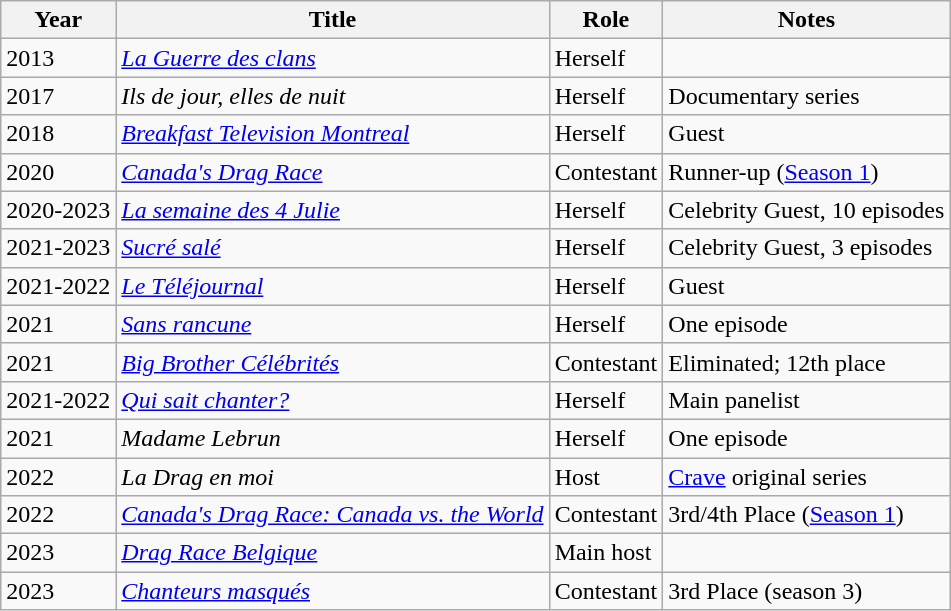<table class="wikitable">
<tr>
<th>Year</th>
<th>Title</th>
<th>Role</th>
<th>Notes</th>
</tr>
<tr>
<td>2013</td>
<td><em><a href='#'>La Guerre des clans</a></em></td>
<td>Herself</td>
<td></td>
</tr>
<tr>
<td>2017</td>
<td><em>Ils de jour, elles de nuit</em></td>
<td>Herself</td>
<td>Documentary series</td>
</tr>
<tr>
<td>2018</td>
<td><em><a href='#'>Breakfast Television Montreal</a></em></td>
<td>Herself</td>
<td>Guest</td>
</tr>
<tr>
<td>2020</td>
<td><em><a href='#'>Canada's Drag Race</a></em></td>
<td>Contestant</td>
<td>Runner-up (<a href='#'>Season 1</a>)</td>
</tr>
<tr>
<td>2020-2023</td>
<td><em><a href='#'>La semaine des 4 Julie</a></em></td>
<td>Herself</td>
<td>Celebrity Guest, 10 episodes</td>
</tr>
<tr>
<td>2021-2023</td>
<td><em><a href='#'>Sucré salé</a></em></td>
<td>Herself</td>
<td>Celebrity Guest, 3 episodes</td>
</tr>
<tr>
<td>2021-2022</td>
<td><em><a href='#'>Le Téléjournal</a></em></td>
<td>Herself</td>
<td>Guest</td>
</tr>
<tr>
<td>2021</td>
<td><em><a href='#'>Sans rancune</a></em></td>
<td>Herself</td>
<td>One episode</td>
</tr>
<tr>
<td>2021</td>
<td><em><a href='#'>Big Brother Célébrités</a></em></td>
<td>Contestant</td>
<td>Eliminated; 12th place</td>
</tr>
<tr>
<td>2021-2022</td>
<td><em><a href='#'>Qui sait chanter?</a></em></td>
<td>Herself</td>
<td>Main panelist</td>
</tr>
<tr>
<td>2021</td>
<td><em>Madame Lebrun</em></td>
<td>Herself</td>
<td>One episode</td>
</tr>
<tr>
<td>2022</td>
<td><em>La Drag en moi</em></td>
<td>Host</td>
<td><a href='#'>Crave</a> original series</td>
</tr>
<tr>
<td>2022</td>
<td><em><a href='#'>Canada's Drag Race: Canada vs. the World</a></em></td>
<td>Contestant</td>
<td>3rd/4th Place (<a href='#'>Season 1</a>)</td>
</tr>
<tr>
<td>2023</td>
<td><em><a href='#'>Drag Race Belgique</a></em></td>
<td>Main host</td>
<td></td>
</tr>
<tr>
<td>2023</td>
<td><em><a href='#'>Chanteurs masqués</a></em></td>
<td>Contestant</td>
<td>3rd Place (season 3)</td>
</tr>
</table>
